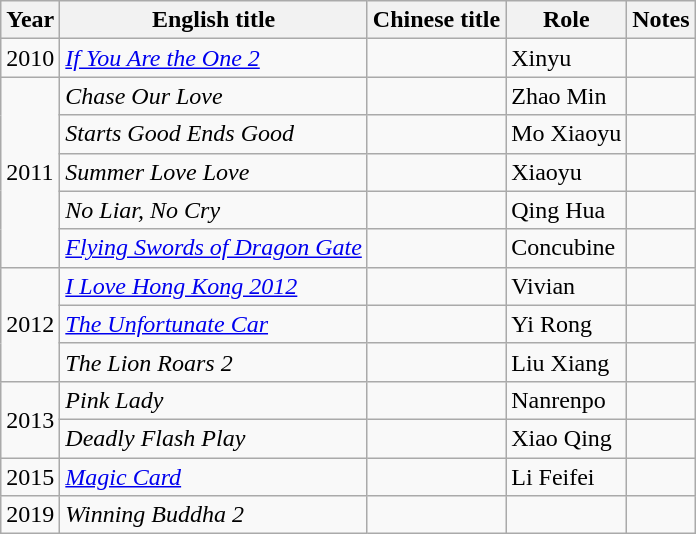<table class="wikitable">
<tr>
<th>Year</th>
<th>English title</th>
<th>Chinese title</th>
<th>Role</th>
<th>Notes</th>
</tr>
<tr>
<td>2010</td>
<td><em><a href='#'>If You Are the One 2</a></em></td>
<td></td>
<td>Xinyu</td>
<td></td>
</tr>
<tr>
<td rowspan="5">2011</td>
<td><em>Chase Our Love</em></td>
<td></td>
<td>Zhao Min</td>
<td></td>
</tr>
<tr>
<td><em>Starts Good Ends Good</em></td>
<td></td>
<td>Mo Xiaoyu</td>
<td></td>
</tr>
<tr>
<td><em>Summer Love Love</em></td>
<td></td>
<td>Xiaoyu</td>
<td></td>
</tr>
<tr>
<td><em>No Liar, No Cry</em></td>
<td></td>
<td>Qing Hua</td>
<td></td>
</tr>
<tr>
<td><em><a href='#'>Flying Swords of Dragon Gate</a></em></td>
<td></td>
<td>Concubine</td>
<td></td>
</tr>
<tr>
<td rowspan="3">2012</td>
<td><em><a href='#'>I Love Hong Kong 2012</a></em></td>
<td></td>
<td>Vivian</td>
<td></td>
</tr>
<tr>
<td><em><a href='#'>The Unfortunate Car</a></em></td>
<td></td>
<td>Yi Rong</td>
<td></td>
</tr>
<tr>
<td><em>The Lion Roars 2</em></td>
<td></td>
<td>Liu Xiang</td>
<td></td>
</tr>
<tr>
<td rowspan="2">2013</td>
<td><em>Pink Lady</em></td>
<td></td>
<td>Nanrenpo</td>
<td></td>
</tr>
<tr>
<td><em>Deadly Flash Play</em></td>
<td></td>
<td>Xiao Qing</td>
<td></td>
</tr>
<tr>
<td>2015</td>
<td><em><a href='#'>Magic Card</a></em></td>
<td></td>
<td>Li Feifei</td>
<td></td>
</tr>
<tr>
<td>2019</td>
<td><em>Winning Buddha 2</em></td>
<td></td>
<td></td>
<td></td>
</tr>
</table>
